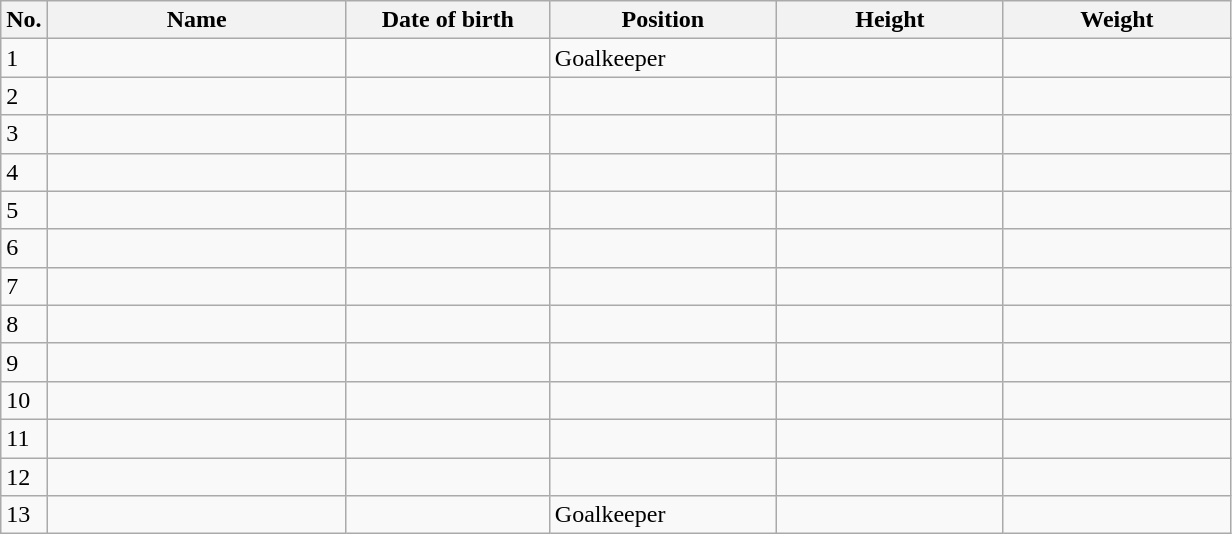<table class=wikitable sortable style=font-size:100%; text-align:center;>
<tr>
<th>No.</th>
<th style=width:12em>Name</th>
<th style=width:8em>Date of birth</th>
<th style=width:9em>Position</th>
<th style=width:9em>Height</th>
<th style=width:9em>Weight</th>
</tr>
<tr>
<td>1</td>
<td align=left></td>
<td align=right></td>
<td>Goalkeeper</td>
<td></td>
<td></td>
</tr>
<tr>
<td>2</td>
<td align=left></td>
<td align=right></td>
<td></td>
<td></td>
<td></td>
</tr>
<tr>
<td>3</td>
<td align=left></td>
<td align=right></td>
<td></td>
<td></td>
<td></td>
</tr>
<tr>
<td>4</td>
<td align=left></td>
<td align=right></td>
<td></td>
<td></td>
<td></td>
</tr>
<tr>
<td>5</td>
<td align=left></td>
<td align=right></td>
<td></td>
<td></td>
<td></td>
</tr>
<tr>
<td>6</td>
<td align=left></td>
<td align=right></td>
<td></td>
<td></td>
<td></td>
</tr>
<tr>
<td>7</td>
<td align=left></td>
<td align=right></td>
<td></td>
<td></td>
<td></td>
</tr>
<tr>
<td>8</td>
<td align=left></td>
<td align=right></td>
<td></td>
<td></td>
<td></td>
</tr>
<tr>
<td>9</td>
<td align=left></td>
<td align=right></td>
<td></td>
<td></td>
<td></td>
</tr>
<tr>
<td>10</td>
<td align=left></td>
<td align=right></td>
<td></td>
<td></td>
<td></td>
</tr>
<tr>
<td>11</td>
<td align=left></td>
<td align=right></td>
<td></td>
<td></td>
<td></td>
</tr>
<tr>
<td>12</td>
<td align=left></td>
<td align=right></td>
<td></td>
<td></td>
<td></td>
</tr>
<tr>
<td>13</td>
<td align=left></td>
<td align=right></td>
<td>Goalkeeper</td>
<td></td>
<td></td>
</tr>
</table>
